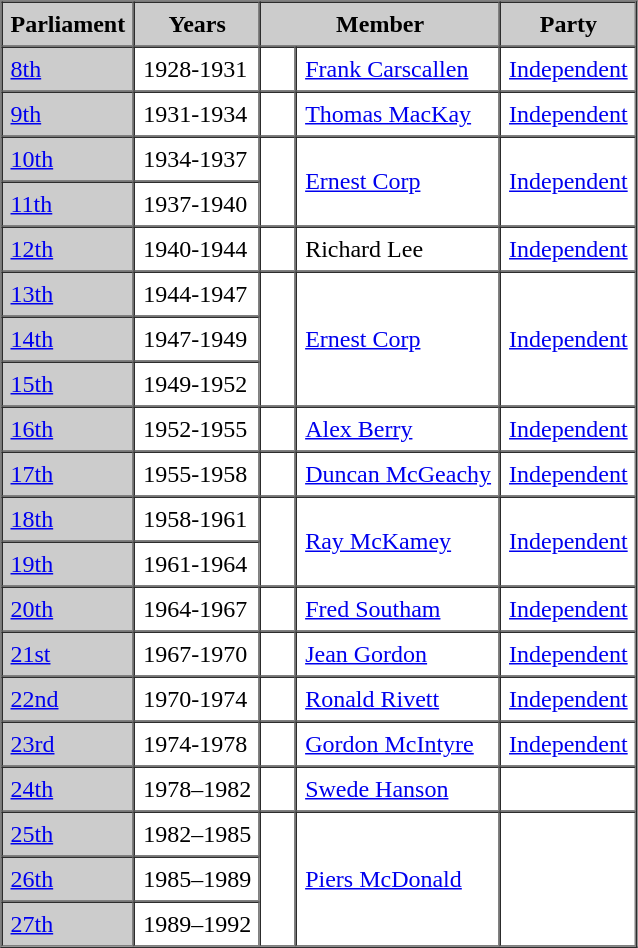<table border=1 cellpadding=5 cellspacing=0>
<tr bgcolor="CCCCCC">
<th>Parliament</th>
<th>Years</th>
<th colspan="2">Member</th>
<th>Party</th>
</tr>
<tr>
<td bgcolor="CCCCCC"><a href='#'>8th</a></td>
<td>1928-1931</td>
<td>   </td>
<td><a href='#'>Frank Carscallen</a></td>
<td><a href='#'>Independent</a></td>
</tr>
<tr>
<td bgcolor="CCCCCC"><a href='#'>9th</a></td>
<td>1931-1934</td>
<td>   </td>
<td><a href='#'>Thomas MacKay</a></td>
<td><a href='#'>Independent</a></td>
</tr>
<tr>
<td bgcolor="CCCCCC"><a href='#'>10th</a></td>
<td>1934-1937</td>
<td rowspan=2 >   </td>
<td rowspan=2><a href='#'>Ernest Corp</a></td>
<td rowspan=2><a href='#'>Independent</a></td>
</tr>
<tr>
<td bgcolor="CCCCCC"><a href='#'>11th</a></td>
<td>1937-1940</td>
</tr>
<tr>
<td bgcolor="CCCCCC"><a href='#'>12th</a></td>
<td>1940-1944</td>
<td>   </td>
<td>Richard Lee</td>
<td><a href='#'>Independent</a></td>
</tr>
<tr>
<td bgcolor="CCCCCC"><a href='#'>13th</a></td>
<td>1944-1947</td>
<td rowspan=3 >   </td>
<td rowspan=3><a href='#'>Ernest Corp</a></td>
<td rowspan=3><a href='#'>Independent</a></td>
</tr>
<tr>
<td bgcolor="CCCCCC"><a href='#'>14th</a></td>
<td>1947-1949</td>
</tr>
<tr>
<td bgcolor="CCCCCC"><a href='#'>15th</a></td>
<td>1949-1952</td>
</tr>
<tr>
<td bgcolor="CCCCCC"><a href='#'>16th</a></td>
<td>1952-1955</td>
<td>   </td>
<td><a href='#'>Alex Berry</a></td>
<td><a href='#'>Independent</a></td>
</tr>
<tr>
<td bgcolor="CCCCCC"><a href='#'>17th</a></td>
<td>1955-1958</td>
<td>   </td>
<td><a href='#'>Duncan McGeachy</a></td>
<td><a href='#'>Independent</a></td>
</tr>
<tr>
<td bgcolor="CCCCCC"><a href='#'>18th</a></td>
<td>1958-1961</td>
<td rowspan=2 >   </td>
<td rowspan=2><a href='#'>Ray McKamey</a></td>
<td rowspan=2><a href='#'>Independent</a></td>
</tr>
<tr>
<td bgcolor="CCCCCC"><a href='#'>19th</a></td>
<td>1961-1964</td>
</tr>
<tr>
<td bgcolor="CCCCCC"><a href='#'>20th</a></td>
<td>1964-1967</td>
<td>   </td>
<td><a href='#'>Fred Southam</a></td>
<td><a href='#'>Independent</a></td>
</tr>
<tr>
<td bgcolor="CCCCCC"><a href='#'>21st</a></td>
<td>1967-1970</td>
<td>   </td>
<td><a href='#'>Jean Gordon</a></td>
<td><a href='#'>Independent</a></td>
</tr>
<tr>
<td bgcolor="CCCCCC"><a href='#'>22nd</a></td>
<td>1970-1974</td>
<td>   </td>
<td><a href='#'>Ronald Rivett</a></td>
<td><a href='#'>Independent</a></td>
</tr>
<tr>
<td bgcolor="CCCCCC"><a href='#'>23rd</a></td>
<td>1974-1978</td>
<td>   </td>
<td><a href='#'>Gordon McIntyre</a></td>
<td><a href='#'>Independent</a></td>
</tr>
<tr>
<td bgcolor="CCCCCC"><a href='#'>24th</a></td>
<td>1978–1982</td>
<td>   </td>
<td><a href='#'>Swede Hanson</a></td>
<td></td>
</tr>
<tr>
<td bgcolor="CCCCCC"><a href='#'>25th</a></td>
<td>1982–1985</td>
<td rowspan="3" >   </td>
<td rowspan="3"><a href='#'>Piers McDonald</a></td>
<td rowspan="3"></td>
</tr>
<tr>
<td bgcolor="CCCCCC"><a href='#'>26th</a></td>
<td>1985–1989</td>
</tr>
<tr>
<td bgcolor="CCCCCC"><a href='#'>27th</a></td>
<td>1989–1992</td>
</tr>
</table>
